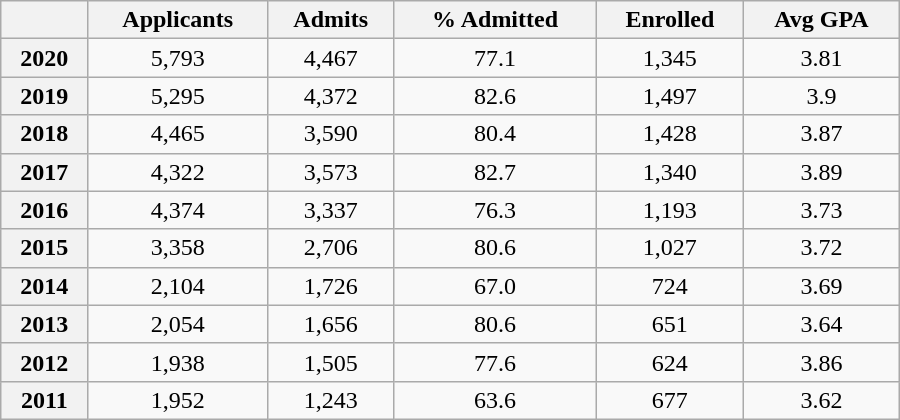<table class="wikitable" style="width: 80%; max-width:600px; text-align:center; float:right; margin-left:20px; margin-bottom:10px; ">
<tr>
<th> </th>
<th>Applicants</th>
<th>Admits</th>
<th>% Admitted</th>
<th>Enrolled</th>
<th>Avg GPA</th>
</tr>
<tr>
<th>2020</th>
<td>5,793</td>
<td>4,467</td>
<td>77.1</td>
<td>1,345</td>
<td>3.81</td>
</tr>
<tr>
<th>2019</th>
<td>5,295</td>
<td>4,372</td>
<td>82.6</td>
<td>1,497</td>
<td>3.9</td>
</tr>
<tr>
<th>2018</th>
<td>4,465</td>
<td>3,590</td>
<td>80.4</td>
<td>1,428</td>
<td>3.87</td>
</tr>
<tr>
<th>2017</th>
<td>4,322</td>
<td>3,573</td>
<td>82.7</td>
<td>1,340</td>
<td>3.89</td>
</tr>
<tr>
<th>2016</th>
<td>4,374</td>
<td>3,337</td>
<td>76.3</td>
<td>1,193</td>
<td>3.73</td>
</tr>
<tr>
<th>2015</th>
<td>3,358</td>
<td>2,706</td>
<td>80.6</td>
<td>1,027</td>
<td>3.72</td>
</tr>
<tr>
<th>2014</th>
<td>2,104</td>
<td>1,726</td>
<td>67.0</td>
<td>724</td>
<td>3.69</td>
</tr>
<tr>
<th>2013</th>
<td>2,054</td>
<td>1,656</td>
<td>80.6</td>
<td>651</td>
<td>3.64</td>
</tr>
<tr>
<th>2012</th>
<td>1,938</td>
<td>1,505</td>
<td>77.6</td>
<td>624</td>
<td>3.86</td>
</tr>
<tr>
<th>2011</th>
<td>1,952</td>
<td>1,243</td>
<td>63.6</td>
<td>677</td>
<td>3.62</td>
</tr>
</table>
